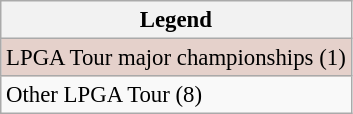<table class="wikitable" style="font-size:95%;">
<tr>
<th>Legend</th>
</tr>
<tr style="background:#e5d1cb;">
<td>LPGA Tour major championships (1)</td>
</tr>
<tr>
<td>Other LPGA Tour (8)</td>
</tr>
</table>
